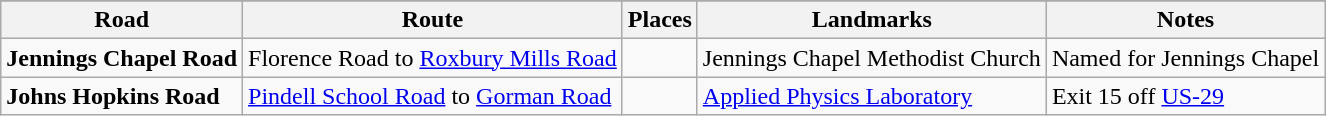<table class="wikitable">
<tr style="background-color:#DDDDDD;text-align:center;">
</tr>
<tr>
<th>Road</th>
<th>Route</th>
<th>Places</th>
<th>Landmarks</th>
<th>Notes</th>
</tr>
<tr>
<td><strong>Jennings Chapel Road</strong></td>
<td>Florence Road to <a href='#'>Roxbury Mills Road</a></td>
<td></td>
<td>Jennings Chapel Methodist Church</td>
<td>Named for Jennings Chapel</td>
</tr>
<tr>
<td><strong>Johns Hopkins Road</strong></td>
<td><a href='#'>Pindell School Road</a> to <a href='#'>Gorman Road</a></td>
<td></td>
<td><a href='#'>Applied Physics Laboratory</a></td>
<td>Exit 15 off <a href='#'>US-29</a></td>
</tr>
</table>
